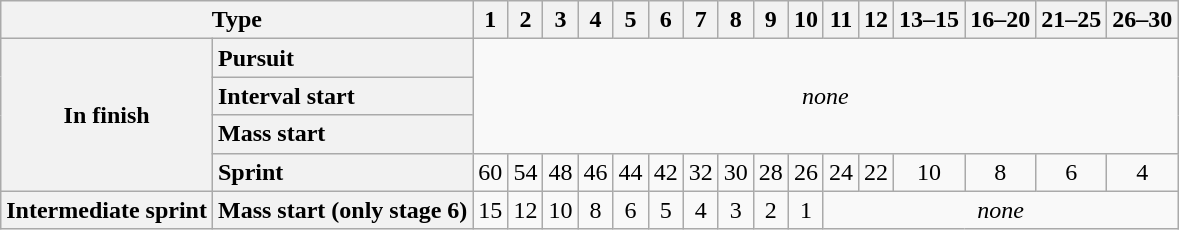<table class="wikitable plainrowheaders " style="text-align: center;">
<tr>
<th scope="col" colspan="2">Type</th>
<th scope="col">1</th>
<th scope="col">2</th>
<th scope="col">3</th>
<th scope="col">4</th>
<th scope="col">5</th>
<th scope="col">6</th>
<th scope="col">7</th>
<th scope="col">8</th>
<th scope="col">9</th>
<th scope="col">10</th>
<th scope="col">11</th>
<th scope="col">12</th>
<th scope="col">13–15</th>
<th scope="col">16–20</th>
<th scope="col">21–25</th>
<th scope="col">26–30</th>
</tr>
<tr>
<th scope="row" rowspan=4>In finish</th>
<th scope="row" style="text-align:left;">Pursuit</th>
<td rowspan="3" colspan="16"><em>none</em></td>
</tr>
<tr>
<th scope="row" style="text-align:left;">Interval start</th>
</tr>
<tr>
<th scope="row" style="text-align:left;">Mass start</th>
</tr>
<tr>
<th scope="row" style="text-align:left;">Sprint</th>
<td>60</td>
<td>54</td>
<td>48</td>
<td>46</td>
<td>44</td>
<td>42</td>
<td>32</td>
<td>30</td>
<td>28</td>
<td>26</td>
<td>24</td>
<td>22</td>
<td>10</td>
<td>8</td>
<td>6</td>
<td>4</td>
</tr>
<tr>
<th scope="row">Intermediate sprint</th>
<th scope="row" style="text-align:left;">Mass start (only stage 6)</th>
<td>15</td>
<td>12</td>
<td>10</td>
<td>8</td>
<td>6</td>
<td>5</td>
<td>4</td>
<td>3</td>
<td>2</td>
<td>1</td>
<td colspan="6"><em>none</em></td>
</tr>
</table>
